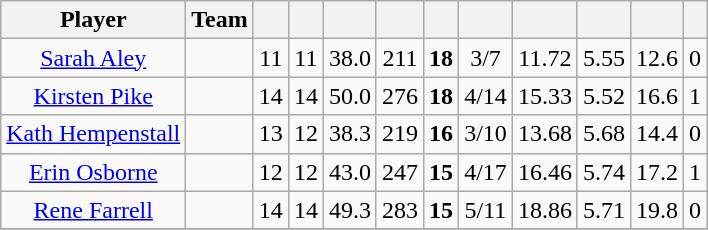<table class="wikitable sortable" style="text-align:center">
<tr>
<th class="unsortable">Player</th>
<th>Team</th>
<th></th>
<th></th>
<th></th>
<th></th>
<th></th>
<th></th>
<th></th>
<th></th>
<th></th>
<th></th>
</tr>
<tr>
<td><a href='#'>Sarah Aley</a></td>
<td style="text-align:left;"></td>
<td>11</td>
<td>11</td>
<td>38.0</td>
<td>211</td>
<td><strong>18</strong></td>
<td>3/7</td>
<td>11.72</td>
<td>5.55</td>
<td>12.6</td>
<td>0</td>
</tr>
<tr>
<td><a href='#'>Kirsten Pike</a></td>
<td style="text-align:left;"></td>
<td>14</td>
<td>14</td>
<td>50.0</td>
<td>276</td>
<td><strong>18</strong></td>
<td>4/14</td>
<td>15.33</td>
<td>5.52</td>
<td>16.6</td>
<td>1</td>
</tr>
<tr>
<td><a href='#'>Kath Hempenstall</a></td>
<td style="text-align:left;"></td>
<td>13</td>
<td>12</td>
<td>38.3</td>
<td>219</td>
<td><strong>16</strong></td>
<td>3/10</td>
<td>13.68</td>
<td>5.68</td>
<td>14.4</td>
<td>0</td>
</tr>
<tr>
<td><a href='#'>Erin Osborne</a></td>
<td style="text-align:left;"></td>
<td>12</td>
<td>12</td>
<td>43.0</td>
<td>247</td>
<td><strong>15</strong></td>
<td>4/17</td>
<td>16.46</td>
<td>5.74</td>
<td>17.2</td>
<td>1</td>
</tr>
<tr>
<td><a href='#'>Rene Farrell</a></td>
<td style="text-align:left;"></td>
<td>14</td>
<td>14</td>
<td>49.3</td>
<td>283</td>
<td><strong>15</strong></td>
<td>5/11</td>
<td>18.86</td>
<td>5.71</td>
<td>19.8</td>
<td>0</td>
</tr>
<tr>
</tr>
</table>
